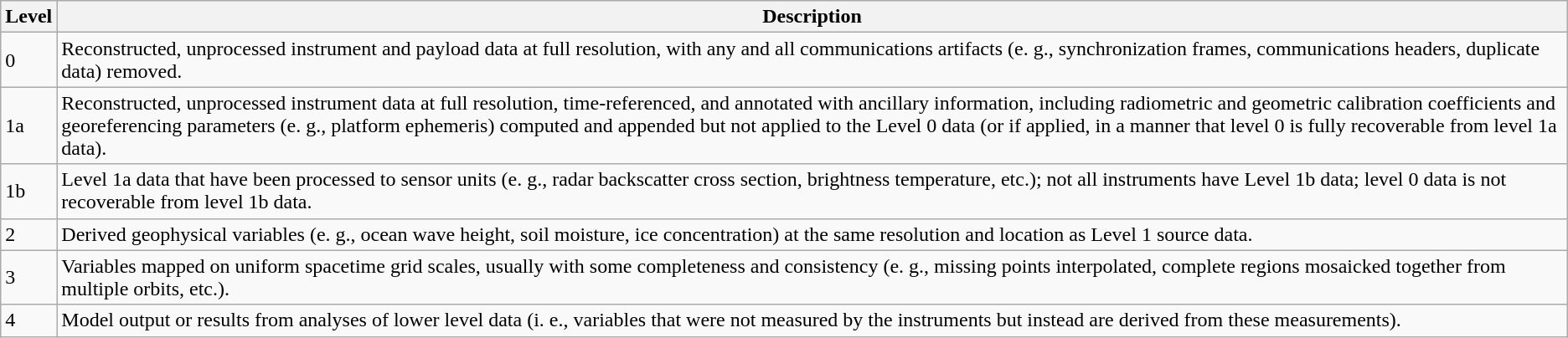<table class="wikitable">
<tr>
<th>Level</th>
<th>Description</th>
</tr>
<tr>
<td>0</td>
<td>Reconstructed, unprocessed instrument and payload data at full resolution, with any and all communications artifacts (e. g., synchronization frames, communications headers, duplicate data) removed.</td>
</tr>
<tr>
<td>1a</td>
<td>Reconstructed, unprocessed instrument data at full resolution, time-referenced, and annotated with ancillary information, including radiometric and geometric calibration coefficients and georeferencing parameters (e. g., platform ephemeris) computed and appended but not applied to the Level 0 data (or if applied, in a manner that level 0 is fully recoverable from level 1a data).</td>
</tr>
<tr>
<td>1b</td>
<td>Level 1a data that have been processed to sensor units (e. g., radar backscatter cross section, brightness temperature, etc.); not all instruments have Level 1b data; level 0 data is not recoverable from level 1b data.</td>
</tr>
<tr>
<td>2</td>
<td>Derived geophysical variables (e. g., ocean wave height, soil moisture, ice concentration) at the same resolution and location as Level 1 source data.</td>
</tr>
<tr>
<td>3</td>
<td>Variables mapped on uniform spacetime grid scales, usually with some completeness and consistency (e. g., missing points interpolated, complete regions mosaicked together from multiple orbits, etc.).</td>
</tr>
<tr>
<td>4</td>
<td>Model output or results from analyses of lower level data (i. e., variables that were not measured by the instruments but instead are derived from these measurements).</td>
</tr>
</table>
